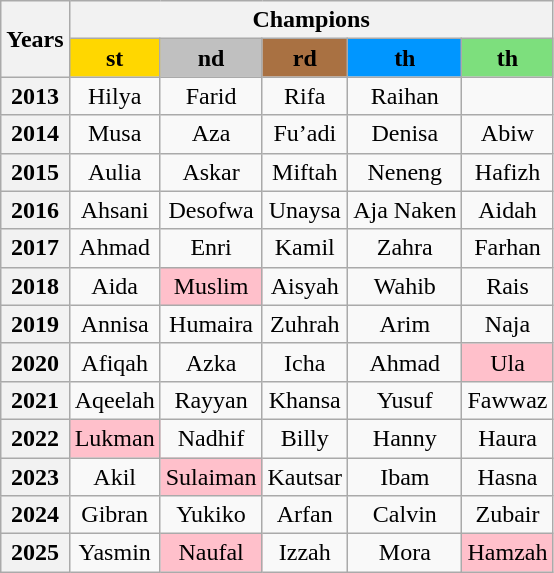<table class="wikitable" style="text-align:center; font-size:100%">
<tr>
<th rowspan="2">Years</th>
<th colspan="5">Champions</th>
</tr>
<tr>
<th style="background:gold;">st</th>
<th style="background:silver;">nd</th>
<th style="background:#a97142;">rd</th>
<th style="background:#0096ff;">th</th>
<th style="background:RGB(125,223,125);">th</th>
</tr>
<tr>
<th>2013</th>
<td>Hilya<br></td>
<td>Farid<br></td>
<td>Rifa<br></td>
<td>Raihan<br></td>
<td> </td>
</tr>
<tr>
<th>2014</th>
<td>Musa<br></td>
<td>Aza<br></td>
<td>Fu’adi<br></td>
<td>Denisa<br></td>
<td>Abiw<br></td>
</tr>
<tr>
<th>2015</th>
<td>Aulia<br></td>
<td>Askar<br></td>
<td>Miftah<br></td>
<td>Neneng<br></td>
<td>Hafizh<br></td>
</tr>
<tr>
<th>2016</th>
<td>Ahsani<br></td>
<td>Desofwa<br></td>
<td>Unaysa<br></td>
<td>Aja Naken<br></td>
<td>Aidah<br></td>
</tr>
<tr>
<th>2017</th>
<td>Ahmad<br></td>
<td>Enri<br></td>
<td>Kamil<br></td>
<td>Zahra<br></td>
<td>Farhan<br></td>
</tr>
<tr>
<th>2018</th>
<td>Aida<br></td>
<td style="background:Pink">Muslim<br></td>
<td>Aisyah<br></td>
<td>Wahib<br></td>
<td>Rais<br></td>
</tr>
<tr>
<th>2019</th>
<td>Annisa<br></td>
<td>Humaira<br></td>
<td>Zuhrah<br></td>
<td>Arim<br></td>
<td>Naja<br></td>
</tr>
<tr>
<th>2020</th>
<td>Afiqah<br></td>
<td>Azka<br></td>
<td>Icha<br></td>
<td>Ahmad<br></td>
<td style="background:Pink">Ula<br></td>
</tr>
<tr>
<th>2021</th>
<td>Aqeelah<br></td>
<td>Rayyan<br></td>
<td>Khansa<br></td>
<td>Yusuf<br></td>
<td>Fawwaz<br></td>
</tr>
<tr>
<th>2022</th>
<td style="background:Pink">Lukman<br></td>
<td>Nadhif<br></td>
<td>Billy<br></td>
<td>Hanny<br></td>
<td>Haura<br></td>
</tr>
<tr>
<th>2023</th>
<td>Akil<br></td>
<td style="background:Pink">Sulaiman<br></td>
<td>Kautsar<br></td>
<td>Ibam<br></td>
<td>Hasna<br></td>
</tr>
<tr>
<th>2024</th>
<td>Gibran<br></td>
<td>Yukiko<br></td>
<td>Arfan<br></td>
<td>Calvin<br></td>
<td>Zubair<br></td>
</tr>
<tr>
<th>2025</th>
<td>Yasmin<br></td>
<td style="background:Pink">Naufal<br></td>
<td>Izzah<br></td>
<td>Mora<br></td>
<td style="background:Pink">Hamzah<br></td>
</tr>
</table>
